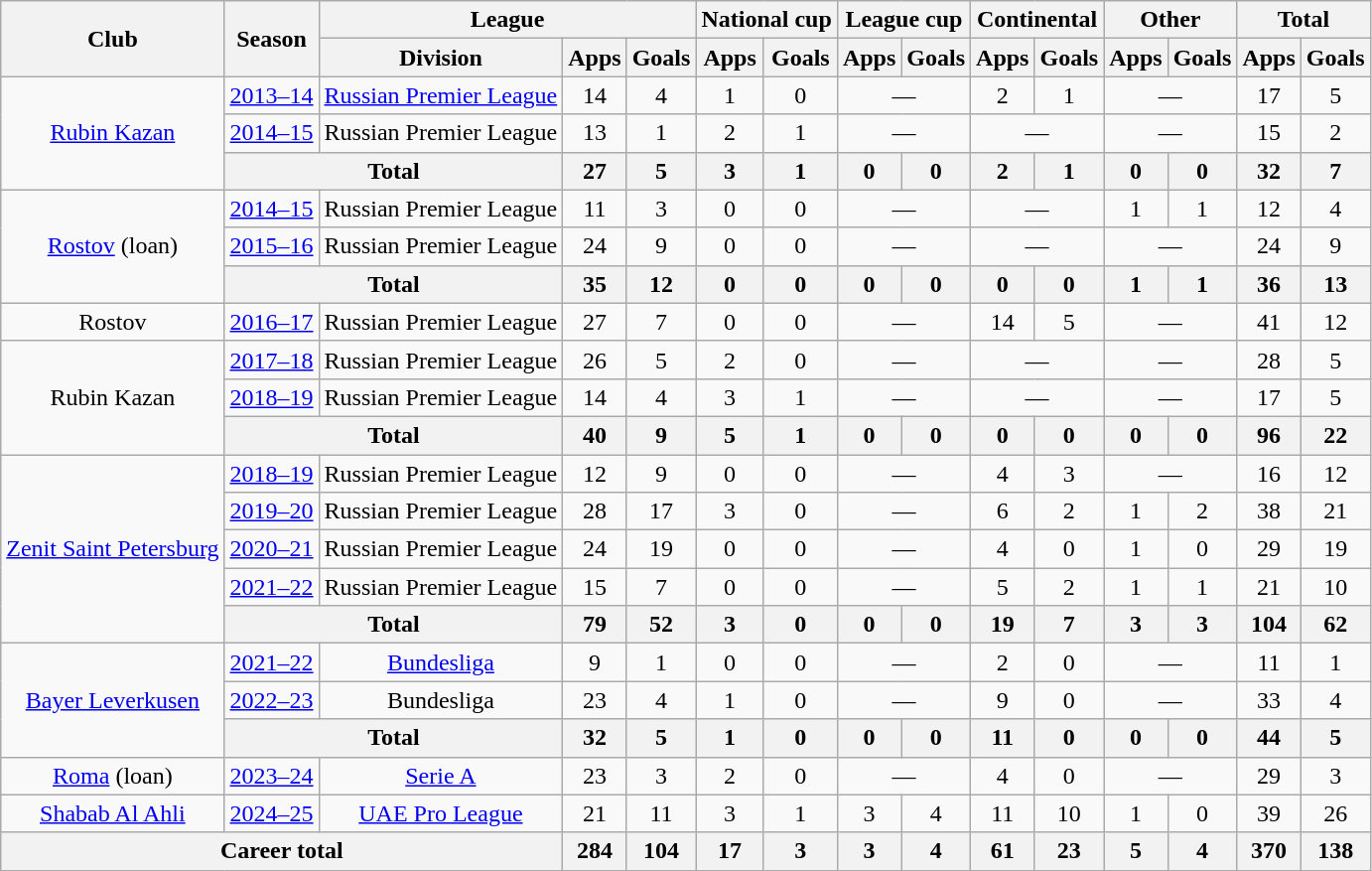<table class="wikitable" style="text-align: center">
<tr>
<th rowspan="2">Club</th>
<th rowspan="2">Season</th>
<th colspan="3">League</th>
<th colspan="2">National cup</th>
<th colspan="2">League cup</th>
<th colspan="2">Continental</th>
<th colspan="2">Other</th>
<th colspan="2">Total</th>
</tr>
<tr>
<th>Division</th>
<th>Apps</th>
<th>Goals</th>
<th>Apps</th>
<th>Goals</th>
<th>Apps</th>
<th>Goals</th>
<th>Apps</th>
<th>Goals</th>
<th>Apps</th>
<th>Goals</th>
<th>Apps</th>
<th>Goals</th>
</tr>
<tr>
<td rowspan="3"><a href='#'>Rubin Kazan</a></td>
<td><a href='#'>2013–14</a></td>
<td><a href='#'>Russian Premier League</a></td>
<td>14</td>
<td>4</td>
<td>1</td>
<td>0</td>
<td colspan="2">—</td>
<td>2</td>
<td>1</td>
<td colspan="2">—</td>
<td>17</td>
<td>5</td>
</tr>
<tr>
<td><a href='#'>2014–15</a></td>
<td>Russian Premier League</td>
<td>13</td>
<td>1</td>
<td>2</td>
<td>1</td>
<td colspan="2">—</td>
<td colspan="2">—</td>
<td colspan="2">—</td>
<td>15</td>
<td>2</td>
</tr>
<tr>
<th colspan="2">Total</th>
<th>27</th>
<th>5</th>
<th>3</th>
<th>1</th>
<th>0</th>
<th>0</th>
<th>2</th>
<th>1</th>
<th>0</th>
<th>0</th>
<th>32</th>
<th>7</th>
</tr>
<tr>
<td rowspan="3"><a href='#'>Rostov</a> (loan)</td>
<td><a href='#'>2014–15</a></td>
<td>Russian Premier League</td>
<td>11</td>
<td>3</td>
<td>0</td>
<td>0</td>
<td colspan="2">—</td>
<td colspan="2">—</td>
<td>1</td>
<td>1</td>
<td>12</td>
<td>4</td>
</tr>
<tr>
<td><a href='#'>2015–16</a></td>
<td>Russian Premier League</td>
<td>24</td>
<td>9</td>
<td>0</td>
<td>0</td>
<td colspan="2">—</td>
<td colspan="2">—</td>
<td colspan="2">—</td>
<td>24</td>
<td>9</td>
</tr>
<tr>
<th colspan="2">Total</th>
<th>35</th>
<th>12</th>
<th>0</th>
<th>0</th>
<th>0</th>
<th>0</th>
<th>0</th>
<th>0</th>
<th>1</th>
<th>1</th>
<th>36</th>
<th>13</th>
</tr>
<tr>
<td>Rostov</td>
<td><a href='#'>2016–17</a></td>
<td>Russian Premier League</td>
<td>27</td>
<td>7</td>
<td>0</td>
<td>0</td>
<td colspan="2">—</td>
<td>14</td>
<td>5</td>
<td colspan="2">—</td>
<td>41</td>
<td>12</td>
</tr>
<tr>
<td rowspan="3">Rubin Kazan</td>
<td><a href='#'>2017–18</a></td>
<td>Russian Premier League</td>
<td>26</td>
<td>5</td>
<td>2</td>
<td>0</td>
<td colspan="2">—</td>
<td colspan="2">—</td>
<td colspan="2">—</td>
<td>28</td>
<td>5</td>
</tr>
<tr>
<td><a href='#'>2018–19</a></td>
<td>Russian Premier League</td>
<td>14</td>
<td>4</td>
<td>3</td>
<td>1</td>
<td colspan="2">—</td>
<td colspan="2">—</td>
<td colspan="2">—</td>
<td>17</td>
<td>5</td>
</tr>
<tr>
<th colspan="2">Total</th>
<th>40</th>
<th>9</th>
<th>5</th>
<th>1</th>
<th>0</th>
<th>0</th>
<th>0</th>
<th>0</th>
<th>0</th>
<th>0</th>
<th>96</th>
<th>22</th>
</tr>
<tr>
<td rowspan="5"><a href='#'>Zenit Saint Petersburg</a></td>
<td><a href='#'>2018–19</a></td>
<td>Russian Premier League</td>
<td>12</td>
<td>9</td>
<td>0</td>
<td>0</td>
<td colspan="2">—</td>
<td>4</td>
<td>3</td>
<td colspan="2">—</td>
<td>16</td>
<td>12</td>
</tr>
<tr>
<td><a href='#'>2019–20</a></td>
<td>Russian Premier League</td>
<td>28</td>
<td>17</td>
<td>3</td>
<td>0</td>
<td colspan="2">—</td>
<td>6</td>
<td>2</td>
<td>1</td>
<td>2</td>
<td>38</td>
<td>21</td>
</tr>
<tr>
<td><a href='#'>2020–21</a></td>
<td>Russian Premier League</td>
<td>24</td>
<td>19</td>
<td>0</td>
<td>0</td>
<td colspan="2">—</td>
<td>4</td>
<td>0</td>
<td>1</td>
<td>0</td>
<td>29</td>
<td>19</td>
</tr>
<tr>
<td><a href='#'>2021–22</a></td>
<td>Russian Premier League</td>
<td>15</td>
<td>7</td>
<td>0</td>
<td>0</td>
<td colspan="2">—</td>
<td>5</td>
<td>2</td>
<td>1</td>
<td>1</td>
<td>21</td>
<td>10</td>
</tr>
<tr>
<th colspan="2">Total</th>
<th>79</th>
<th>52</th>
<th>3</th>
<th>0</th>
<th>0</th>
<th>0</th>
<th>19</th>
<th>7</th>
<th>3</th>
<th>3</th>
<th>104</th>
<th>62</th>
</tr>
<tr>
<td rowspan="3"><a href='#'>Bayer Leverkusen</a></td>
<td><a href='#'>2021–22</a></td>
<td><a href='#'>Bundesliga</a></td>
<td>9</td>
<td>1</td>
<td>0</td>
<td>0</td>
<td colspan="2">—</td>
<td>2</td>
<td>0</td>
<td colspan="2">—</td>
<td>11</td>
<td>1</td>
</tr>
<tr>
<td><a href='#'>2022–23</a></td>
<td>Bundesliga</td>
<td>23</td>
<td>4</td>
<td>1</td>
<td>0</td>
<td colspan="2">—</td>
<td>9</td>
<td>0</td>
<td colspan="2">—</td>
<td>33</td>
<td>4</td>
</tr>
<tr>
<th colspan="2">Total</th>
<th>32</th>
<th>5</th>
<th>1</th>
<th>0</th>
<th>0</th>
<th>0</th>
<th>11</th>
<th>0</th>
<th>0</th>
<th>0</th>
<th>44</th>
<th>5</th>
</tr>
<tr>
<td><a href='#'>Roma</a> (loan)</td>
<td><a href='#'>2023–24</a></td>
<td><a href='#'>Serie A</a></td>
<td>23</td>
<td>3</td>
<td>2</td>
<td>0</td>
<td colspan="2">—</td>
<td>4</td>
<td>0</td>
<td colspan="2">—</td>
<td>29</td>
<td>3</td>
</tr>
<tr>
<td><a href='#'>Shabab Al Ahli</a></td>
<td><a href='#'>2024–25</a></td>
<td><a href='#'>UAE Pro League</a></td>
<td>21</td>
<td>11</td>
<td>3</td>
<td>1</td>
<td>3</td>
<td>4</td>
<td>11</td>
<td>10</td>
<td>1</td>
<td>0</td>
<td>39</td>
<td>26</td>
</tr>
<tr>
<th colspan="3">Career total</th>
<th>284</th>
<th>104</th>
<th>17</th>
<th>3</th>
<th>3</th>
<th>4</th>
<th>61</th>
<th>23</th>
<th>5</th>
<th>4</th>
<th>370</th>
<th>138</th>
</tr>
</table>
